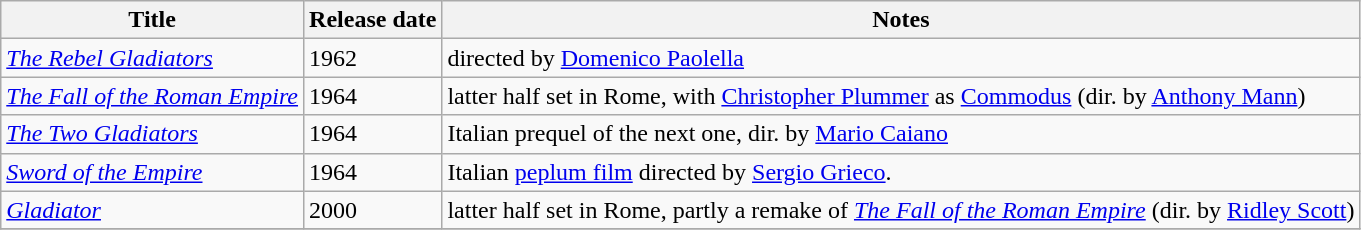<table class="wikitable sortable">
<tr>
<th scope="col">Title</th>
<th scope="col">Release date</th>
<th scope="col" class="unsortable">Notes</th>
</tr>
<tr>
<td><em><a href='#'>The Rebel Gladiators</a></em></td>
<td>1962</td>
<td>directed by <a href='#'>Domenico Paolella</a></td>
</tr>
<tr>
<td><em><a href='#'>The Fall of the Roman Empire</a></em></td>
<td>1964</td>
<td>latter half set in Rome, with <a href='#'>Christopher Plummer</a> as <a href='#'>Commodus</a> (dir. by <a href='#'>Anthony Mann</a>)</td>
</tr>
<tr>
<td><em><a href='#'>The Two Gladiators</a></em></td>
<td>1964</td>
<td>Italian prequel of the next one, dir. by <a href='#'>Mario Caiano</a></td>
</tr>
<tr>
<td><em><a href='#'>Sword of the Empire</a></em></td>
<td>1964</td>
<td>Italian <a href='#'>peplum film</a> directed by <a href='#'>Sergio Grieco</a>.</td>
</tr>
<tr>
<td><em><a href='#'>Gladiator</a></em></td>
<td>2000</td>
<td>latter half set in Rome, partly a remake of <em><a href='#'>The Fall of the Roman Empire</a></em> (dir. by <a href='#'>Ridley Scott</a>)</td>
</tr>
<tr>
</tr>
</table>
